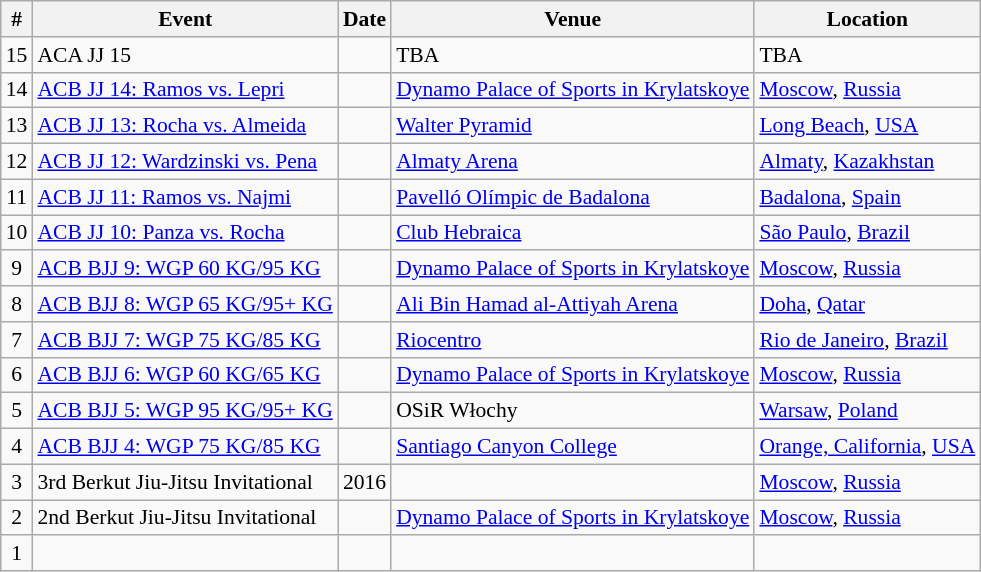<table class="wikitable sortable" style="font-size: 90%;">
<tr>
<th scope="col">#</th>
<th scope="col">Event</th>
<th scope="col">Date</th>
<th scope="col">Venue</th>
<th scope="col">Location</th>
</tr>
<tr>
<td align=center>15</td>
<td>ACA JJ 15</td>
<td></td>
<td>TBA</td>
<td>TBA</td>
</tr>
<tr>
<td align=center>14</td>
<td><a href='#'>ACB JJ 14: Ramos vs. Lepri</a></td>
<td></td>
<td><a href='#'>Dynamo Palace of Sports in Krylatskoye</a></td>
<td> <a href='#'>Moscow</a>, <a href='#'>Russia</a></td>
</tr>
<tr>
<td align=center>13</td>
<td><a href='#'>ACB JJ 13: Rocha vs. Almeida</a></td>
<td></td>
<td><a href='#'>Walter Pyramid</a></td>
<td> <a href='#'>Long Beach</a>, <a href='#'>USA</a></td>
</tr>
<tr>
<td align=center>12</td>
<td><a href='#'>ACB JJ 12: Wardzinski vs. Pena</a></td>
<td></td>
<td><a href='#'>Almaty Arena</a></td>
<td> <a href='#'>Almaty</a>, <a href='#'>Kazakhstan</a></td>
</tr>
<tr>
<td align=center>11</td>
<td><a href='#'>ACB JJ 11: Ramos vs. Najmi</a></td>
<td></td>
<td><a href='#'>Pavelló Olímpic de Badalona</a></td>
<td> <a href='#'>Badalona</a>, <a href='#'>Spain</a></td>
</tr>
<tr>
<td align=center>10</td>
<td><a href='#'>ACB JJ 10: Panza vs. Rocha</a></td>
<td></td>
<td><a href='#'>Club Hebraica</a></td>
<td> <a href='#'>São Paulo</a>, <a href='#'>Brazil</a></td>
</tr>
<tr>
<td align=center>9</td>
<td><a href='#'>ACB BJJ 9: WGP 60 KG/95 KG</a></td>
<td></td>
<td><a href='#'>Dynamo Palace of Sports in Krylatskoye</a></td>
<td> <a href='#'>Moscow</a>, <a href='#'>Russia</a></td>
</tr>
<tr>
<td align=center>8</td>
<td><a href='#'>ACB BJJ 8: WGP 65 KG/95+ KG</a></td>
<td></td>
<td><a href='#'>Ali Bin Hamad al-Attiyah Arena</a></td>
<td> <a href='#'>Doha</a>, <a href='#'>Qatar</a></td>
</tr>
<tr>
<td align=center>7</td>
<td><a href='#'>ACB BJJ 7: WGP 75 KG/85 KG</a></td>
<td></td>
<td><a href='#'>Riocentro</a></td>
<td> <a href='#'>Rio de Janeiro</a>, <a href='#'>Brazil</a></td>
</tr>
<tr>
<td align=center>6</td>
<td><a href='#'>ACB BJJ 6: WGP 60 KG/65 KG</a></td>
<td></td>
<td><a href='#'>Dynamo Palace of Sports in Krylatskoye</a></td>
<td> <a href='#'>Moscow</a>, <a href='#'>Russia</a></td>
</tr>
<tr>
<td align=center>5</td>
<td><a href='#'>ACB BJJ 5: WGP 95 KG/95+ KG</a></td>
<td></td>
<td>OSiR Włochy</td>
<td> <a href='#'>Warsaw</a>, <a href='#'>Poland</a></td>
</tr>
<tr>
<td align=center>4</td>
<td><a href='#'>ACB BJJ 4: WGP 75 KG/85 KG</a></td>
<td></td>
<td><a href='#'>Santiago Canyon College</a></td>
<td> <a href='#'>Orange, California</a>, <a href='#'>USA</a></td>
</tr>
<tr>
<td align=center>3</td>
<td>3rd Berkut Jiu-Jitsu Invitational</td>
<td>2016</td>
<td></td>
<td> <a href='#'>Moscow</a>, <a href='#'>Russia</a></td>
</tr>
<tr>
<td align=center>2</td>
<td>2nd Berkut Jiu-Jitsu Invitational</td>
<td></td>
<td><a href='#'>Dynamo Palace of Sports in Krylatskoye</a></td>
<td> <a href='#'>Moscow</a>, <a href='#'>Russia</a></td>
</tr>
<tr>
<td align=center>1</td>
<td></td>
<td></td>
<td></td>
<td></td>
</tr>
</table>
